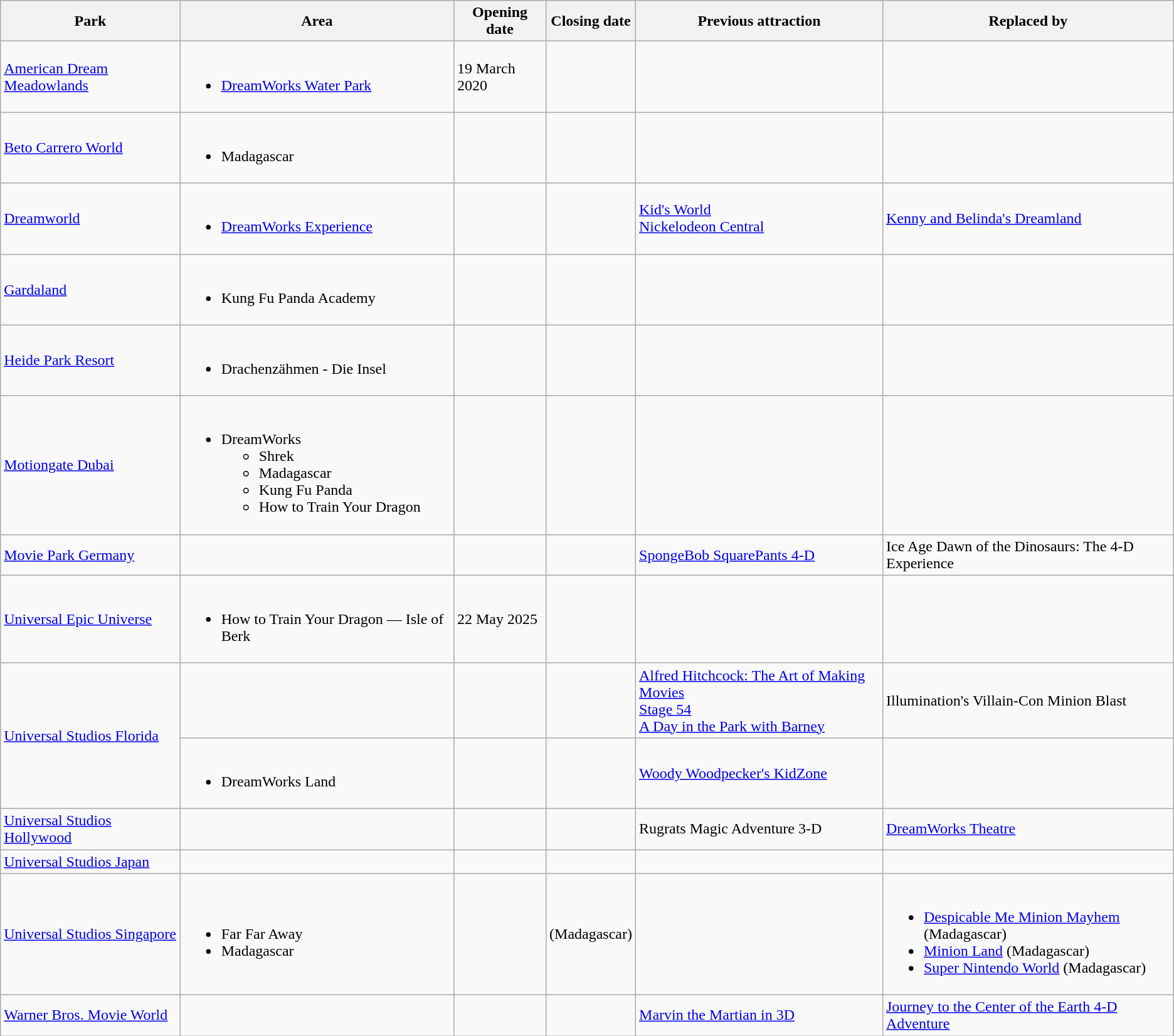<table class="wikitable sortable">
<tr>
<th>Park</th>
<th>Area</th>
<th>Opening date</th>
<th>Closing date</th>
<th>Previous attraction</th>
<th>Replaced by</th>
</tr>
<tr>
<td><a href='#'>American Dream Meadowlands</a></td>
<td><br><ul><li><a href='#'>DreamWorks Water Park</a></li></ul></td>
<td>19 March 2020</td>
<td></td>
<td></td>
<td></td>
</tr>
<tr>
<td><a href='#'>Beto Carrero World</a></td>
<td><br><ul><li>Madagascar</li></ul></td>
<td></td>
<td></td>
<td></td>
<td></td>
</tr>
<tr>
<td><a href='#'>Dreamworld</a></td>
<td><br><ul><li><a href='#'>DreamWorks Experience</a></li></ul></td>
<td></td>
<td></td>
<td><a href='#'>Kid's World</a><br><a href='#'>Nickelodeon Central</a></td>
<td><a href='#'>Kenny and Belinda's Dreamland</a></td>
</tr>
<tr>
<td><a href='#'>Gardaland</a></td>
<td><br><ul><li>Kung Fu Panda Academy</li></ul></td>
<td></td>
<td></td>
<td></td>
<td></td>
</tr>
<tr>
<td><a href='#'>Heide Park Resort</a></td>
<td><br><ul><li>Drachenzähmen - Die Insel</li></ul></td>
<td></td>
<td></td>
<td></td>
<td></td>
</tr>
<tr>
<td><a href='#'>Motiongate Dubai</a></td>
<td><br><ul><li>DreamWorks<ul><li>Shrek</li><li>Madagascar</li><li>Kung Fu Panda</li><li>How to Train Your Dragon</li></ul></li></ul></td>
<td></td>
<td></td>
<td></td>
<td></td>
</tr>
<tr>
<td><a href='#'>Movie Park Germany</a></td>
<td></td>
<td></td>
<td></td>
<td><a href='#'>SpongeBob SquarePants 4-D</a></td>
<td>Ice Age Dawn of the Dinosaurs: The 4-D Experience</td>
</tr>
<tr>
<td><a href='#'>Universal Epic Universe</a></td>
<td><br><ul><li>How to Train Your Dragon — Isle of Berk</li></ul></td>
<td>22 May 2025</td>
<td></td>
<td></td>
<td></td>
</tr>
<tr>
<td rowspan="2"><a href='#'>Universal Studios Florida</a></td>
<td></td>
<td><br></td>
<td><br></td>
<td><a href='#'>Alfred Hitchcock: The Art of Making Movies</a><br><a href='#'>Stage 54</a><br><a href='#'>A Day in the Park with Barney</a></td>
<td>Illumination's Villain-Con Minion Blast</td>
</tr>
<tr>
<td><br><ul><li>DreamWorks Land</li></ul></td>
<td></td>
<td></td>
<td><a href='#'>Woody Woodpecker's KidZone</a></td>
<td></td>
</tr>
<tr>
<td><a href='#'>Universal Studios Hollywood</a></td>
<td></td>
<td><br></td>
<td></td>
<td>Rugrats Magic Adventure 3-D</td>
<td><a href='#'>DreamWorks Theatre</a></td>
</tr>
<tr>
<td><a href='#'>Universal Studios Japan</a></td>
<td></td>
<td></td>
<td></td>
<td></td>
<td></td>
</tr>
<tr>
<td><a href='#'>Universal Studios Singapore</a></td>
<td><br><ul><li>Far Far Away</li><li>Madagascar</li></ul></td>
<td></td>
<td> (Madagascar)</td>
<td></td>
<td><br><ul><li><a href='#'>Despicable  Me Minion Mayhem</a> (Madagascar)</li><li><a href='#'>Minion Land</a> (Madagascar)</li><li><a href='#'>Super Nintendo World</a> (Madagascar)</li></ul></td>
</tr>
<tr>
<td><a href='#'>Warner Bros. Movie World</a></td>
<td></td>
<td></td>
<td></td>
<td><a href='#'>Marvin the Martian in 3D</a></td>
<td><a href='#'>Journey to the Center of the Earth 4-D Adventure</a></td>
</tr>
</table>
